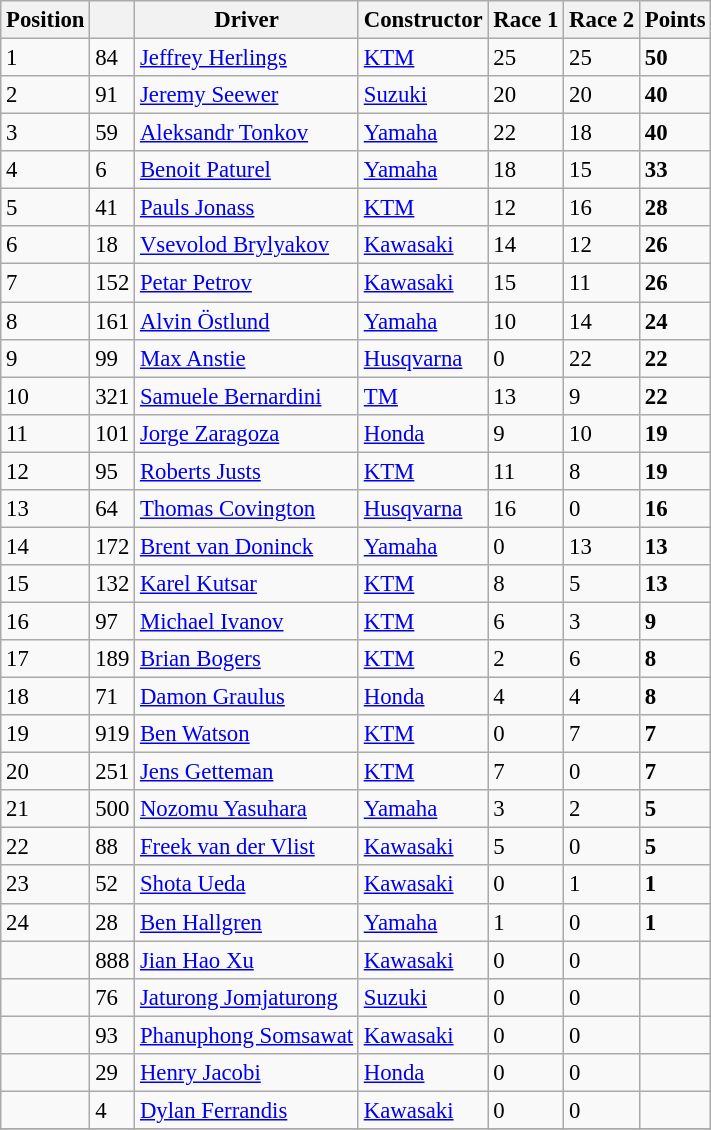<table class="wikitable" style="font-size:95%;">
<tr>
<th>Position</th>
<th></th>
<th>Driver</th>
<th>Constructor</th>
<th>Race 1</th>
<th>Race 2</th>
<th>Points</th>
</tr>
<tr>
<td>1</td>
<td>84</td>
<td> <a href='#'>Jeffrey Herlings</a></td>
<td><a href='#'>KTM</a></td>
<td>25</td>
<td>25</td>
<td><strong>50</strong></td>
</tr>
<tr>
<td>2</td>
<td>91</td>
<td> <a href='#'>Jeremy Seewer</a></td>
<td><a href='#'>Suzuki</a></td>
<td>20</td>
<td>20</td>
<td><strong>40</strong></td>
</tr>
<tr>
<td>3</td>
<td>59</td>
<td> <a href='#'>Aleksandr Tonkov</a></td>
<td><a href='#'>Yamaha</a></td>
<td>22</td>
<td>18</td>
<td><strong>40</strong></td>
</tr>
<tr>
<td>4</td>
<td>6</td>
<td> <a href='#'>Benoit Paturel</a></td>
<td><a href='#'>Yamaha</a></td>
<td>18</td>
<td>15</td>
<td><strong>33</strong></td>
</tr>
<tr>
<td>5</td>
<td>41</td>
<td> <a href='#'>Pauls Jonass</a></td>
<td><a href='#'>KTM</a></td>
<td>12</td>
<td>16</td>
<td><strong>28</strong></td>
</tr>
<tr>
<td>6</td>
<td>18</td>
<td> <a href='#'>Vsevolod Brylyakov</a></td>
<td><a href='#'>Kawasaki</a></td>
<td>14</td>
<td>12</td>
<td><strong>26</strong></td>
</tr>
<tr>
<td>7</td>
<td>152</td>
<td> <a href='#'>Petar Petrov</a></td>
<td><a href='#'>Kawasaki</a></td>
<td>15</td>
<td>11</td>
<td><strong>26</strong></td>
</tr>
<tr>
<td>8</td>
<td>161</td>
<td> <a href='#'>Alvin Östlund</a></td>
<td><a href='#'>Yamaha</a></td>
<td>10</td>
<td>14</td>
<td><strong>24</strong></td>
</tr>
<tr>
<td>9</td>
<td>99</td>
<td> <a href='#'>Max Anstie</a></td>
<td><a href='#'>Husqvarna</a></td>
<td>0</td>
<td>22</td>
<td><strong>22</strong></td>
</tr>
<tr>
<td>10</td>
<td>321</td>
<td> <a href='#'>Samuele Bernardini</a></td>
<td><a href='#'>TM</a></td>
<td>13</td>
<td>9</td>
<td><strong>22</strong></td>
</tr>
<tr>
<td>11</td>
<td>101</td>
<td> <a href='#'>Jorge Zaragoza</a></td>
<td><a href='#'>Honda</a></td>
<td>9</td>
<td>10</td>
<td><strong>19</strong></td>
</tr>
<tr>
<td>12</td>
<td>95</td>
<td> <a href='#'>Roberts Justs</a></td>
<td><a href='#'>KTM</a></td>
<td>11</td>
<td>8</td>
<td><strong>19</strong></td>
</tr>
<tr>
<td>13</td>
<td>64</td>
<td> <a href='#'>Thomas Covington</a></td>
<td><a href='#'>Husqvarna</a></td>
<td>16</td>
<td>0</td>
<td><strong>16</strong></td>
</tr>
<tr>
<td>14</td>
<td>172</td>
<td> <a href='#'>Brent van Doninck</a></td>
<td><a href='#'>Yamaha</a></td>
<td>0</td>
<td>13</td>
<td><strong>13</strong></td>
</tr>
<tr>
<td>15</td>
<td>132</td>
<td> <a href='#'>Karel Kutsar</a></td>
<td><a href='#'>KTM</a></td>
<td>8</td>
<td>5</td>
<td><strong>13</strong></td>
</tr>
<tr>
<td>16</td>
<td>97</td>
<td> <a href='#'>Michael Ivanov</a></td>
<td><a href='#'>KTM</a></td>
<td>6</td>
<td>3</td>
<td><strong>9</strong></td>
</tr>
<tr>
<td>17</td>
<td>189</td>
<td> <a href='#'>Brian Bogers</a></td>
<td><a href='#'>KTM</a></td>
<td>2</td>
<td>6</td>
<td><strong>8</strong></td>
</tr>
<tr>
<td>18</td>
<td>71</td>
<td> <a href='#'>Damon Graulus</a></td>
<td><a href='#'>Honda</a></td>
<td>4</td>
<td>4</td>
<td><strong>8</strong></td>
</tr>
<tr>
<td>19</td>
<td>919</td>
<td> <a href='#'>Ben Watson</a></td>
<td><a href='#'>KTM</a></td>
<td>0</td>
<td>7</td>
<td><strong>7</strong></td>
</tr>
<tr>
<td>20</td>
<td>251</td>
<td> <a href='#'>Jens Getteman</a></td>
<td><a href='#'>KTM</a></td>
<td>7</td>
<td>0</td>
<td><strong>7</strong></td>
</tr>
<tr>
<td>21</td>
<td>500</td>
<td> <a href='#'>Nozomu Yasuhara</a></td>
<td><a href='#'>Yamaha</a></td>
<td>3</td>
<td>2</td>
<td><strong>5</strong></td>
</tr>
<tr>
<td>22</td>
<td>88</td>
<td> <a href='#'>Freek van der Vlist</a></td>
<td><a href='#'>Kawasaki</a></td>
<td>5</td>
<td>0</td>
<td><strong>5</strong></td>
</tr>
<tr>
<td>23</td>
<td>52</td>
<td> <a href='#'>Shota Ueda</a></td>
<td><a href='#'>Kawasaki</a></td>
<td>0</td>
<td>1</td>
<td><strong>1</strong></td>
</tr>
<tr>
<td>24</td>
<td>28</td>
<td> <a href='#'>Ben Hallgren</a></td>
<td><a href='#'>Yamaha</a></td>
<td>1</td>
<td>0</td>
<td><strong>1</strong></td>
</tr>
<tr>
<td></td>
<td>888</td>
<td> <a href='#'>Jian Hao Xu</a></td>
<td><a href='#'>Kawasaki</a></td>
<td>0</td>
<td>0</td>
<td></td>
</tr>
<tr>
<td></td>
<td>76</td>
<td> <a href='#'>Jaturong Jomjaturong</a></td>
<td><a href='#'>Suzuki</a></td>
<td>0</td>
<td>0</td>
<td></td>
</tr>
<tr>
<td></td>
<td>93</td>
<td> <a href='#'>Phanuphong Somsawat</a></td>
<td><a href='#'>Kawasaki</a></td>
<td>0</td>
<td>0</td>
<td></td>
</tr>
<tr>
<td></td>
<td>29</td>
<td> <a href='#'>Henry Jacobi</a></td>
<td><a href='#'>Honda</a></td>
<td>0</td>
<td>0</td>
<td></td>
</tr>
<tr>
<td></td>
<td>4</td>
<td> <a href='#'>Dylan Ferrandis</a></td>
<td><a href='#'>Kawasaki</a></td>
<td>0</td>
<td>0</td>
<td></td>
</tr>
<tr>
</tr>
</table>
